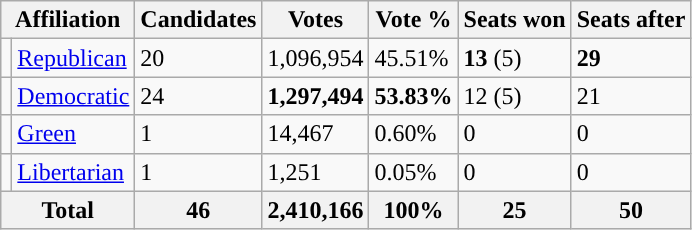<table class="wikitable">
<tr>
<th colspan="2">Affiliation</th>
<th>Candidates</th>
<th>Votes</th>
<th>Vote %</th>
<th>Seats won</th>
<th>Seats after</th>
</tr>
<tr>
<td style="background-color:"></td>
<td><a href='#'>Republican</a></td>
<td>20</td>
<td>1,096,954</td>
<td>45.51%</td>
<td><strong>13</strong> (5)</td>
<td><strong>29</strong></td>
</tr>
<tr>
<td style="background-color:"></td>
<td><a href='#'>Democratic</a></td>
<td>24</td>
<td><strong>1,297,494</strong></td>
<td><strong>53.83%</strong></td>
<td>12 (5)</td>
<td>21</td>
</tr>
<tr>
<td style="background-color:"></td>
<td><a href='#'>Green</a></td>
<td>1</td>
<td>14,467</td>
<td>0.60%</td>
<td>0</td>
<td>0</td>
</tr>
<tr>
<td style="background-color:"></td>
<td><a href='#'>Libertarian</a></td>
<td>1</td>
<td>1,251</td>
<td>0.05%</td>
<td>0</td>
<td>0</td>
</tr>
<tr>
<th colspan="2">Total</th>
<th>46</th>
<th>2,410,166</th>
<th>100%</th>
<th>25</th>
<th>50</th>
</tr>
</table>
